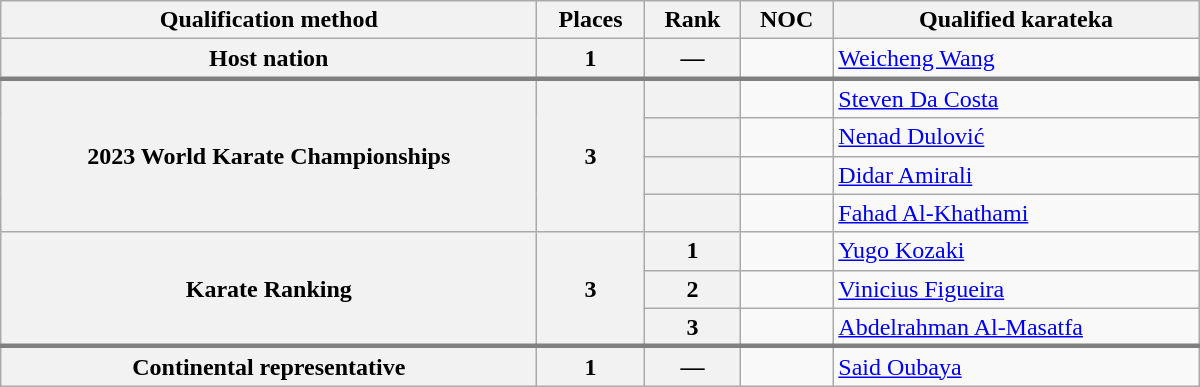<table class="wikitable" width=800>
<tr>
<th>Qualification method</th>
<th>Places</th>
<th>Rank</th>
<th>NOC</th>
<th>Qualified karateka</th>
</tr>
<tr style="border-bottom: 3px solid grey;">
<th>Host nation</th>
<th>1</th>
<th>—</th>
<td></td>
<td><a href='#'>Weicheng Wang</a></td>
</tr>
<tr>
<th rowspan=4>2023 World Karate Championships</th>
<th rowspan=4>3</th>
<th></th>
<td></td>
<td><a href='#'>Steven Da Costa</a></td>
</tr>
<tr>
<th></th>
<td></td>
<td><a href='#'>Nenad Dulović</a></td>
</tr>
<tr>
<th></th>
<td></td>
<td><a href='#'>Didar Amirali</a></td>
</tr>
<tr>
<th></th>
<td></td>
<td><a href='#'>Fahad Al-Khathami</a></td>
</tr>
<tr>
<th rowspan=3>Karate Ranking</th>
<th rowspan=3>3</th>
<th>1</th>
<td></td>
<td><a href='#'>Yugo Kozaki</a></td>
</tr>
<tr>
<th>2</th>
<td></td>
<td><a href='#'>Vinicius Figueira</a></td>
</tr>
<tr>
<th>3</th>
<td></td>
<td><a href='#'>Abdelrahman Al-Masatfa</a></td>
</tr>
<tr>
</tr>
<tr style="border-top: 3px solid grey;">
<th rowspan=5>Continental representative</th>
<th>1</th>
<th>—</th>
<td></td>
<td><a href='#'>Said Oubaya</a></td>
</tr>
</table>
